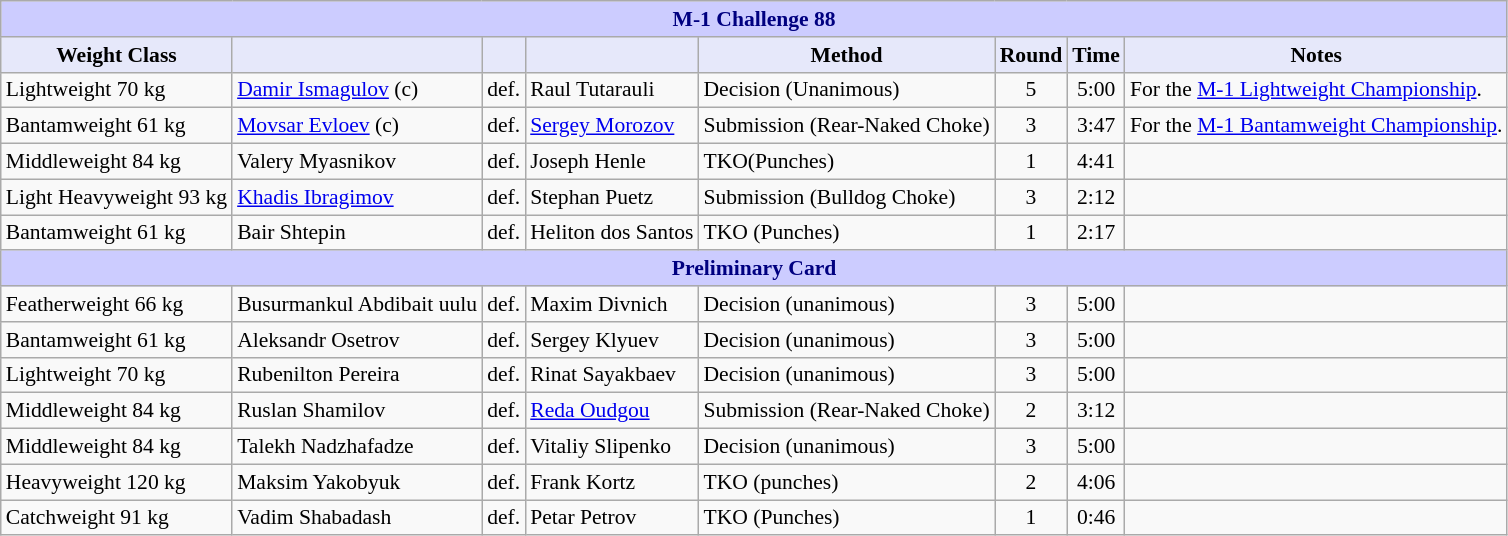<table class="wikitable" style="font-size: 90%;">
<tr>
<th colspan="8" style="background-color: #ccf; color: #000080; text-align: center;"><strong>M-1 Challenge 88</strong></th>
</tr>
<tr>
<th colspan="1" style="background-color: #E6E8FA; color: #000000; text-align: center;">Weight Class</th>
<th colspan="1" style="background-color: #E6E8FA; color: #000000; text-align: center;"></th>
<th colspan="1" style="background-color: #E6E8FA; color: #000000; text-align: center;"></th>
<th colspan="1" style="background-color: #E6E8FA; color: #000000; text-align: center;"></th>
<th colspan="1" style="background-color: #E6E8FA; color: #000000; text-align: center;">Method</th>
<th colspan="1" style="background-color: #E6E8FA; color: #000000; text-align: center;">Round</th>
<th colspan="1" style="background-color: #E6E8FA; color: #000000; text-align: center;">Time</th>
<th colspan="1" style="background-color: #E6E8FA; color: #000000; text-align: center;">Notes</th>
</tr>
<tr>
<td>Lightweight 70 kg</td>
<td> <a href='#'>Damir Ismagulov</a> (c)</td>
<td>def.</td>
<td> Raul Tutarauli</td>
<td>Decision (Unanimous)</td>
<td align=center>5</td>
<td align=center>5:00</td>
<td>For the <a href='#'>M-1 Lightweight Championship</a>.</td>
</tr>
<tr>
<td>Bantamweight 61 kg</td>
<td> <a href='#'>Movsar Evloev</a> (c)</td>
<td>def.</td>
<td> <a href='#'>Sergey Morozov</a></td>
<td>Submission (Rear-Naked Choke)</td>
<td align=center>3</td>
<td align=center>3:47</td>
<td>For the <a href='#'>M-1 Bantamweight Championship</a>.</td>
</tr>
<tr>
<td>Middleweight 84 kg</td>
<td> Valery Myasnikov</td>
<td>def.</td>
<td> Joseph Henle</td>
<td>TKO(Punches)</td>
<td align=center>1</td>
<td align=center>4:41</td>
<td></td>
</tr>
<tr>
<td>Light Heavyweight 93 kg</td>
<td> <a href='#'>Khadis Ibragimov</a></td>
<td>def.</td>
<td> Stephan Puetz</td>
<td>Submission (Bulldog Choke)</td>
<td align=center>3</td>
<td align=center>2:12</td>
<td></td>
</tr>
<tr>
<td>Bantamweight 61 kg</td>
<td> Bair Shtepin</td>
<td>def.</td>
<td> Heliton dos Santos</td>
<td>TKO (Punches)</td>
<td align=center>1</td>
<td align=center>2:17</td>
<td></td>
</tr>
<tr>
<th colspan="8" style="background-color: #ccf; color: #000080; text-align: center;"><strong>Preliminary Card</strong></th>
</tr>
<tr>
<td>Featherweight 66 kg</td>
<td> Busurmankul Abdibait uulu</td>
<td>def.</td>
<td> Maxim Divnich</td>
<td>Decision (unanimous)</td>
<td align=center>3</td>
<td align=center>5:00</td>
<td></td>
</tr>
<tr>
<td>Bantamweight 61 kg</td>
<td> Aleksandr Osetrov</td>
<td>def.</td>
<td> Sergey Klyuev</td>
<td>Decision (unanimous)</td>
<td align=center>3</td>
<td align=center>5:00</td>
<td></td>
</tr>
<tr>
<td>Lightweight 70 kg</td>
<td> Rubenilton Pereira</td>
<td>def.</td>
<td> Rinat Sayakbaev</td>
<td>Decision (unanimous)</td>
<td align=center>3</td>
<td align=center>5:00</td>
<td></td>
</tr>
<tr>
<td>Middleweight 84 kg</td>
<td> Ruslan Shamilov</td>
<td>def.</td>
<td> <a href='#'>Reda Oudgou</a></td>
<td>Submission (Rear-Naked Choke)</td>
<td align=center>2</td>
<td align=center>3:12</td>
<td></td>
</tr>
<tr>
<td>Middleweight 84 kg</td>
<td> Talekh Nadzhafadze</td>
<td>def.</td>
<td> Vitaliy Slipenko</td>
<td>Decision (unanimous)</td>
<td align=center>3</td>
<td align=center>5:00</td>
<td></td>
</tr>
<tr>
<td>Heavyweight 120 kg</td>
<td> Maksim Yakobyuk</td>
<td>def.</td>
<td> Frank Kortz</td>
<td>TKO (punches)</td>
<td align=center>2</td>
<td align=center>4:06</td>
<td></td>
</tr>
<tr>
<td>Catchweight 91 kg</td>
<td> Vadim Shabadash</td>
<td>def.</td>
<td> Petar Petrov</td>
<td>TKO (Punches)</td>
<td align=center>1</td>
<td align=center>0:46</td>
<td></td>
</tr>
</table>
